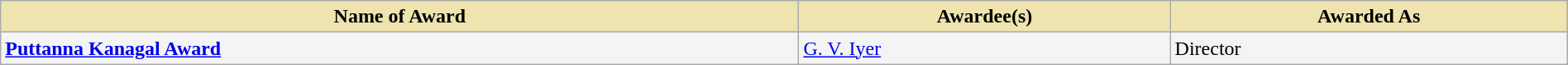<table class="wikitable" style="width:100%;">
<tr>
<th style="background-color:#EFE4B0;">Name of Award</th>
<th style="background-color:#EFE4B0;">Awardee(s)</th>
<th style="background-color:#EFE4B0;">Awarded As</th>
</tr>
<tr style="background-color:#F4F4F4">
<td><strong><a href='#'>Puttanna Kanagal Award</a></strong></td>
<td><a href='#'>G. V. Iyer</a></td>
<td>Director</td>
</tr>
</table>
